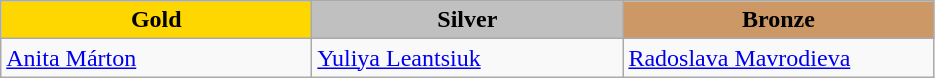<table class="wikitable" style="text-align:left">
<tr align="center">
<td width=200 bgcolor=gold><strong>Gold</strong></td>
<td width=200 bgcolor=silver><strong>Silver</strong></td>
<td width=200 bgcolor=CC9966><strong>Bronze</strong></td>
</tr>
<tr>
<td><a href='#'>Anita Márton</a><br><em></em></td>
<td><a href='#'>Yuliya Leantsiuk</a><br><em></em></td>
<td><a href='#'>Radoslava Mavrodieva</a><br><em></em></td>
</tr>
</table>
